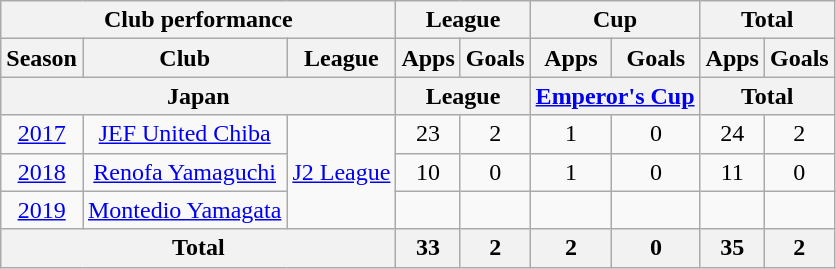<table class="wikitable" style="text-align:center;">
<tr>
<th colspan=3>Club performance</th>
<th colspan=2>League</th>
<th colspan=2>Cup</th>
<th colspan=2>Total</th>
</tr>
<tr>
<th>Season</th>
<th>Club</th>
<th>League</th>
<th>Apps</th>
<th>Goals</th>
<th>Apps</th>
<th>Goals</th>
<th>Apps</th>
<th>Goals</th>
</tr>
<tr>
<th colspan=3>Japan</th>
<th colspan=2>League</th>
<th colspan=2><a href='#'>Emperor's Cup</a></th>
<th colspan=2>Total</th>
</tr>
<tr>
<td><a href='#'>2017</a></td>
<td><a href='#'>JEF United Chiba</a></td>
<td rowspan="3"><a href='#'>J2 League</a></td>
<td>23</td>
<td>2</td>
<td>1</td>
<td>0</td>
<td>24</td>
<td>2</td>
</tr>
<tr>
<td><a href='#'>2018</a></td>
<td><a href='#'>Renofa Yamaguchi</a></td>
<td>10</td>
<td>0</td>
<td>1</td>
<td>0</td>
<td>11</td>
<td>0</td>
</tr>
<tr>
<td><a href='#'>2019</a></td>
<td><a href='#'>Montedio Yamagata</a></td>
<td></td>
<td></td>
<td></td>
<td></td>
<td></td>
<td></td>
</tr>
<tr>
<th colspan=3>Total</th>
<th>33</th>
<th>2</th>
<th>2</th>
<th>0</th>
<th>35</th>
<th>2</th>
</tr>
</table>
